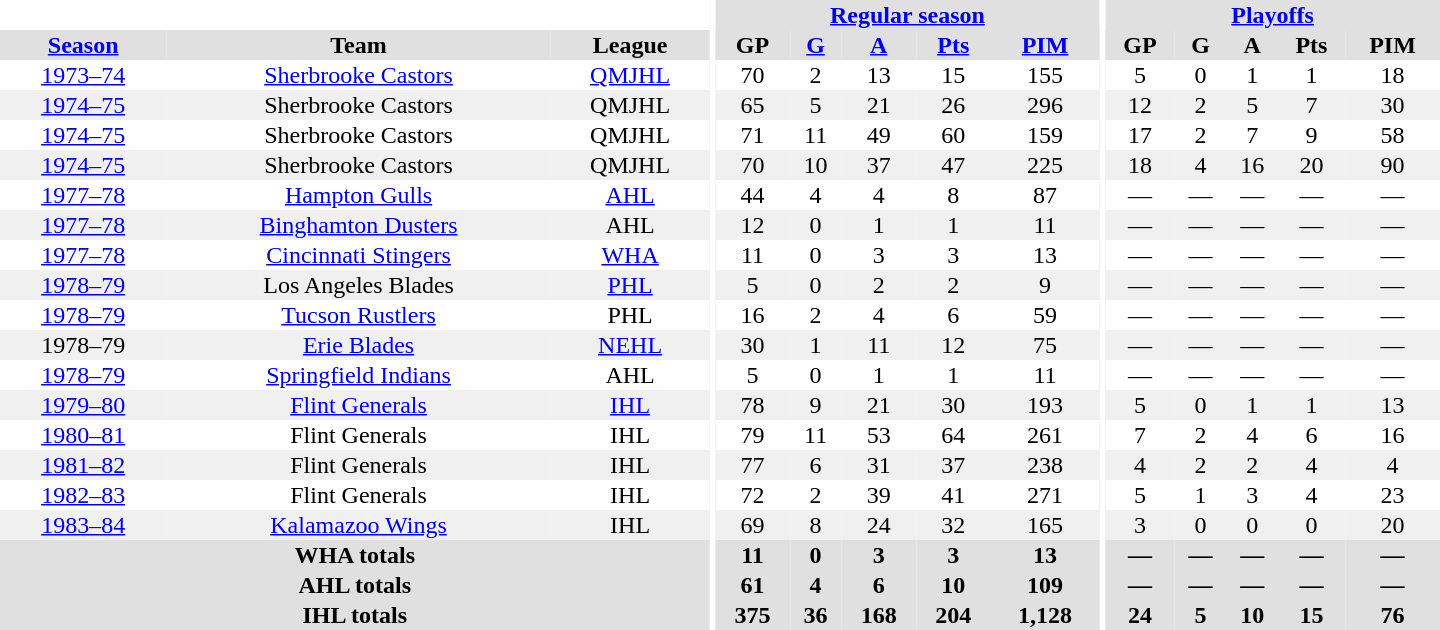<table border="0" cellpadding="1" cellspacing="0" style="text-align:center; width:60em">
<tr bgcolor="#e0e0e0">
<th colspan="3" bgcolor="#ffffff"></th>
<th rowspan="99" bgcolor="#ffffff"></th>
<th colspan="5"><a href='#'>Regular season</a></th>
<th rowspan="99" bgcolor="#ffffff"></th>
<th colspan="5"><a href='#'>Playoffs</a></th>
</tr>
<tr bgcolor="#e0e0e0">
<th><a href='#'>Season</a></th>
<th>Team</th>
<th>League</th>
<th>GP</th>
<th><a href='#'>G</a></th>
<th><a href='#'>A</a></th>
<th><a href='#'>Pts</a></th>
<th><a href='#'>PIM</a></th>
<th>GP</th>
<th>G</th>
<th>A</th>
<th>Pts</th>
<th>PIM</th>
</tr>
<tr>
<td><a href='#'>1973–74</a></td>
<td><a href='#'>Sherbrooke Castors</a></td>
<td><a href='#'>QMJHL</a></td>
<td>70</td>
<td>2</td>
<td>13</td>
<td>15</td>
<td>155</td>
<td>5</td>
<td>0</td>
<td>1</td>
<td>1</td>
<td>18</td>
</tr>
<tr bgcolor="#f0f0f0">
<td><a href='#'>1974–75</a></td>
<td>Sherbrooke Castors</td>
<td>QMJHL</td>
<td>65</td>
<td>5</td>
<td>21</td>
<td>26</td>
<td>296</td>
<td>12</td>
<td>2</td>
<td>5</td>
<td>7</td>
<td>30</td>
</tr>
<tr>
<td><a href='#'>1974–75</a></td>
<td>Sherbrooke Castors</td>
<td>QMJHL</td>
<td>71</td>
<td>11</td>
<td>49</td>
<td>60</td>
<td>159</td>
<td>17</td>
<td>2</td>
<td>7</td>
<td>9</td>
<td>58</td>
</tr>
<tr bgcolor="#f0f0f0">
<td><a href='#'>1974–75</a></td>
<td>Sherbrooke Castors</td>
<td>QMJHL</td>
<td>70</td>
<td>10</td>
<td>37</td>
<td>47</td>
<td>225</td>
<td>18</td>
<td>4</td>
<td>16</td>
<td>20</td>
<td>90</td>
</tr>
<tr>
<td><a href='#'>1977–78</a></td>
<td><a href='#'>Hampton Gulls</a></td>
<td><a href='#'>AHL</a></td>
<td>44</td>
<td>4</td>
<td>4</td>
<td>8</td>
<td>87</td>
<td>—</td>
<td>—</td>
<td>—</td>
<td>—</td>
<td>—</td>
</tr>
<tr bgcolor="#f0f0f0">
<td><a href='#'>1977–78</a></td>
<td><a href='#'>Binghamton Dusters</a></td>
<td>AHL</td>
<td>12</td>
<td>0</td>
<td>1</td>
<td>1</td>
<td>11</td>
<td>—</td>
<td>—</td>
<td>—</td>
<td>—</td>
<td>—</td>
</tr>
<tr>
<td><a href='#'>1977–78</a></td>
<td><a href='#'>Cincinnati Stingers</a></td>
<td><a href='#'>WHA</a></td>
<td>11</td>
<td>0</td>
<td>3</td>
<td>3</td>
<td>13</td>
<td>—</td>
<td>—</td>
<td>—</td>
<td>—</td>
<td>—</td>
</tr>
<tr bgcolor="#f0f0f0">
<td><a href='#'>1978–79</a></td>
<td>Los Angeles Blades</td>
<td><a href='#'>PHL</a></td>
<td>5</td>
<td>0</td>
<td>2</td>
<td>2</td>
<td>9</td>
<td>—</td>
<td>—</td>
<td>—</td>
<td>—</td>
<td>—</td>
</tr>
<tr>
<td><a href='#'>1978–79</a></td>
<td><a href='#'>Tucson Rustlers</a></td>
<td>PHL</td>
<td>16</td>
<td>2</td>
<td>4</td>
<td>6</td>
<td>59</td>
<td>—</td>
<td>—</td>
<td>—</td>
<td>—</td>
<td>—</td>
</tr>
<tr bgcolor="#f0f0f0">
<td>1978–79</td>
<td><a href='#'>Erie Blades</a></td>
<td><a href='#'>NEHL</a></td>
<td>30</td>
<td>1</td>
<td>11</td>
<td>12</td>
<td>75</td>
<td>—</td>
<td>—</td>
<td>—</td>
<td>—</td>
<td>—</td>
</tr>
<tr>
<td><a href='#'>1978–79</a></td>
<td><a href='#'>Springfield Indians</a></td>
<td>AHL</td>
<td>5</td>
<td>0</td>
<td>1</td>
<td>1</td>
<td>11</td>
<td>—</td>
<td>—</td>
<td>—</td>
<td>—</td>
<td>—</td>
</tr>
<tr bgcolor="#f0f0f0">
<td><a href='#'>1979–80</a></td>
<td><a href='#'>Flint Generals</a></td>
<td><a href='#'>IHL</a></td>
<td>78</td>
<td>9</td>
<td>21</td>
<td>30</td>
<td>193</td>
<td>5</td>
<td>0</td>
<td>1</td>
<td>1</td>
<td>13</td>
</tr>
<tr>
<td><a href='#'>1980–81</a></td>
<td>Flint Generals</td>
<td>IHL</td>
<td>79</td>
<td>11</td>
<td>53</td>
<td>64</td>
<td>261</td>
<td>7</td>
<td>2</td>
<td>4</td>
<td>6</td>
<td>16</td>
</tr>
<tr bgcolor="#f0f0f0">
<td><a href='#'>1981–82</a></td>
<td>Flint Generals</td>
<td>IHL</td>
<td>77</td>
<td>6</td>
<td>31</td>
<td>37</td>
<td>238</td>
<td>4</td>
<td>2</td>
<td>2</td>
<td>4</td>
<td>4</td>
</tr>
<tr>
<td><a href='#'>1982–83</a></td>
<td>Flint Generals</td>
<td>IHL</td>
<td>72</td>
<td>2</td>
<td>39</td>
<td>41</td>
<td>271</td>
<td>5</td>
<td>1</td>
<td>3</td>
<td>4</td>
<td>23</td>
</tr>
<tr bgcolor="#f0f0f0">
<td><a href='#'>1983–84</a></td>
<td><a href='#'>Kalamazoo Wings</a></td>
<td>IHL</td>
<td>69</td>
<td>8</td>
<td>24</td>
<td>32</td>
<td>165</td>
<td>3</td>
<td>0</td>
<td>0</td>
<td>0</td>
<td>20</td>
</tr>
<tr>
</tr>
<tr ALIGN="center" bgcolor="#e0e0e0">
<th colspan="3">WHA totals</th>
<th ALIGN="center">11</th>
<th ALIGN="center">0</th>
<th ALIGN="center">3</th>
<th ALIGN="center">3</th>
<th ALIGN="center">13</th>
<th ALIGN="center">—</th>
<th ALIGN="center">—</th>
<th ALIGN="center">—</th>
<th ALIGN="center">—</th>
<th ALIGN="center">—</th>
</tr>
<tr>
</tr>
<tr ALIGN="center" bgcolor="#e0e0e0">
<th colspan="3">AHL totals</th>
<th ALIGN="center">61</th>
<th ALIGN="center">4</th>
<th ALIGN="center">6</th>
<th ALIGN="center">10</th>
<th ALIGN="center">109</th>
<th ALIGN="center">—</th>
<th ALIGN="center">—</th>
<th ALIGN="center">—</th>
<th ALIGN="center">—</th>
<th ALIGN="center">—</th>
</tr>
<tr>
</tr>
<tr ALIGN="center" bgcolor="#e0e0e0">
<th colspan="3">IHL totals</th>
<th ALIGN="center">375</th>
<th ALIGN="center">36</th>
<th ALIGN="center">168</th>
<th ALIGN="center">204</th>
<th ALIGN="center">1,128</th>
<th ALIGN="center">24</th>
<th ALIGN="center">5</th>
<th ALIGN="center">10</th>
<th ALIGN="center">15</th>
<th ALIGN="center">76</th>
</tr>
</table>
